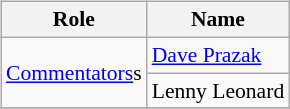<table class=wikitable style="font-size:90%; margin: 0.5em 0 0.5em 1em; float: right; clear: right;">
<tr>
<th>Role</th>
<th>Name</th>
</tr>
<tr>
<td rowspan=2><a href='#'>Commentators</a>s</td>
<td><a href='#'>Dave Prazak</a></td>
</tr>
<tr>
<td>Lenny Leonard</td>
</tr>
<tr>
</tr>
</table>
